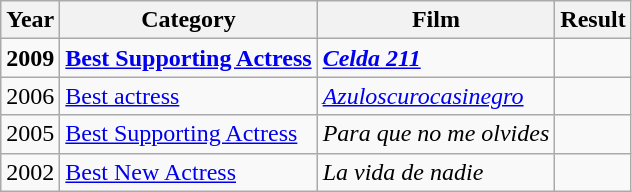<table class="wikitable">
<tr>
<th>Year</th>
<th>Category</th>
<th>Film</th>
<th>Result</th>
</tr>
<tr>
<td><strong>2009</strong></td>
<td><strong><a href='#'>Best Supporting Actress</a></strong></td>
<td><strong><em><a href='#'>Celda 211</a></em></strong></td>
<td></td>
</tr>
<tr>
<td>2006</td>
<td><a href='#'>Best actress</a></td>
<td><em><a href='#'>Azuloscurocasinegro</a></em></td>
<td></td>
</tr>
<tr>
<td>2005</td>
<td><a href='#'>Best Supporting Actress</a></td>
<td><em>Para que no me olvides</em></td>
<td></td>
</tr>
<tr>
<td>2002</td>
<td><a href='#'>Best New Actress</a></td>
<td><em>La vida de nadie</em></td>
<td></td>
</tr>
</table>
